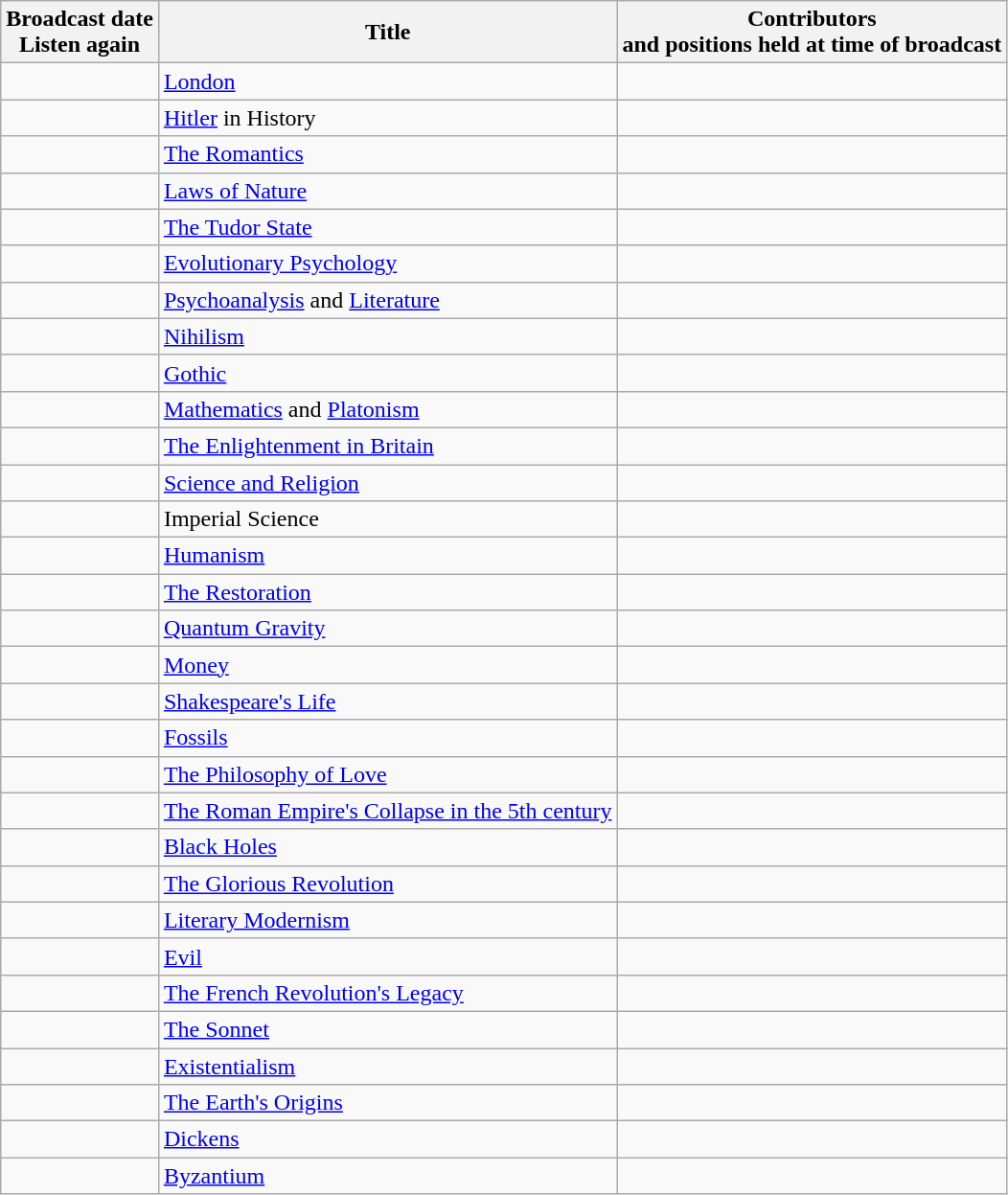<table class="wikitable">
<tr>
<th>Broadcast date <br> Listen again</th>
<th>Title</th>
<th>Contributors <br> and positions held at time of broadcast</th>
</tr>
<tr>
<td></td>
<td><a href='#'>London</a></td>
<td></td>
</tr>
<tr>
<td></td>
<td><a href='#'>Hitler</a> in History</td>
<td></td>
</tr>
<tr>
<td></td>
<td><a href='#'>The Romantics</a></td>
<td></td>
</tr>
<tr>
<td></td>
<td><a href='#'>Laws of Nature</a></td>
<td></td>
</tr>
<tr>
<td></td>
<td><a href='#'>The Tudor State</a></td>
<td></td>
</tr>
<tr>
<td></td>
<td><a href='#'>Evolutionary Psychology</a></td>
<td></td>
</tr>
<tr>
<td></td>
<td><a href='#'>Psychoanalysis</a> and <a href='#'>Literature</a></td>
<td></td>
</tr>
<tr>
<td></td>
<td><a href='#'>Nihilism</a></td>
<td></td>
</tr>
<tr>
<td></td>
<td><a href='#'>Gothic</a></td>
<td></td>
</tr>
<tr>
<td></td>
<td><a href='#'>Mathematics</a> and <a href='#'>Platonism</a></td>
<td></td>
</tr>
<tr>
<td></td>
<td><a href='#'>The Enlightenment in Britain</a></td>
<td></td>
</tr>
<tr>
<td></td>
<td><a href='#'>Science and Religion</a></td>
<td></td>
</tr>
<tr>
<td></td>
<td>Imperial Science</td>
<td></td>
</tr>
<tr>
<td></td>
<td><a href='#'>Humanism</a></td>
<td></td>
</tr>
<tr>
<td></td>
<td><a href='#'>The Restoration</a></td>
<td></td>
</tr>
<tr>
<td></td>
<td><a href='#'>Quantum Gravity</a></td>
<td></td>
</tr>
<tr>
<td></td>
<td><a href='#'>Money</a></td>
<td></td>
</tr>
<tr>
<td></td>
<td><a href='#'>Shakespeare's Life</a></td>
<td></td>
</tr>
<tr>
<td></td>
<td><a href='#'>Fossils</a></td>
<td></td>
</tr>
<tr>
<td></td>
<td><a href='#'>The Philosophy of Love</a></td>
<td></td>
</tr>
<tr>
<td></td>
<td><a href='#'>The Roman Empire's Collapse in the 5th century</a></td>
<td></td>
</tr>
<tr>
<td></td>
<td><a href='#'>Black Holes</a></td>
<td></td>
</tr>
<tr>
<td></td>
<td><a href='#'>The Glorious Revolution</a></td>
<td></td>
</tr>
<tr>
<td></td>
<td><a href='#'>Literary Modernism</a></td>
<td></td>
</tr>
<tr>
<td></td>
<td><a href='#'>Evil</a></td>
<td></td>
</tr>
<tr>
<td></td>
<td><a href='#'>The French Revolution's Legacy</a></td>
<td></td>
</tr>
<tr>
<td></td>
<td><a href='#'>The Sonnet</a></td>
<td></td>
</tr>
<tr>
<td></td>
<td><a href='#'>Existentialism</a></td>
<td></td>
</tr>
<tr>
<td></td>
<td><a href='#'>The Earth's Origins</a></td>
<td></td>
</tr>
<tr>
<td></td>
<td><a href='#'>Dickens</a></td>
<td></td>
</tr>
<tr>
<td></td>
<td><a href='#'>Byzantium</a></td>
<td></td>
</tr>
</table>
